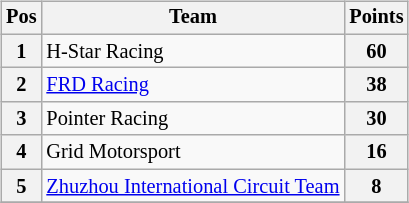<table>
<tr>
<td valign="top"><br><table class="wikitable" align="left" style="font-size: 85%; text-align: center;">
<tr>
<th valign="middle">Pos</th>
<th valign="middle">Team</th>
<th valign="middle">Points</th>
</tr>
<tr>
<th>1</th>
<td align="left">H-Star Racing</td>
<th>60</th>
</tr>
<tr>
<th>2</th>
<td align="left"><a href='#'>FRD Racing</a></td>
<th>38</th>
</tr>
<tr>
<th>3</th>
<td align="left">Pointer Racing</td>
<th>30</th>
</tr>
<tr>
<th>4</th>
<td align="left">Grid Motorsport</td>
<th>16</th>
</tr>
<tr>
<th>5</th>
<td align="left"><a href='#'>Zhuzhou International Circuit Team</a></td>
<th>8</th>
</tr>
<tr>
</tr>
</table>
</td>
</tr>
</table>
